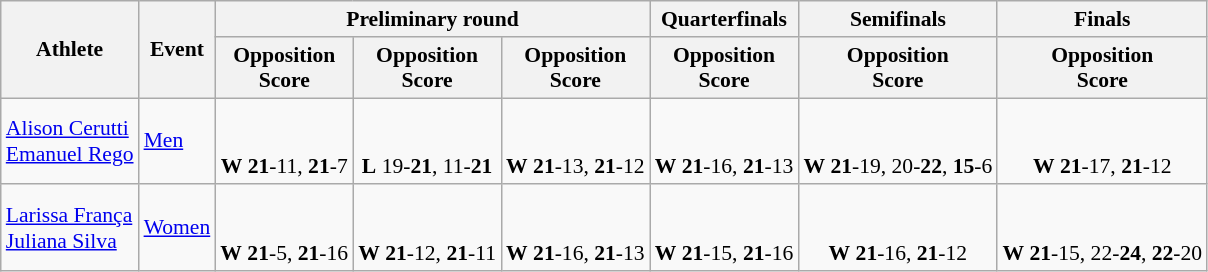<table class="wikitable" style="font-size:90%">
<tr>
<th rowspan=2>Athlete</th>
<th rowspan=2>Event</th>
<th colspan=3>Preliminary round</th>
<th>Quarterfinals</th>
<th>Semifinals</th>
<th>Finals</th>
</tr>
<tr>
<th>Opposition<br>Score</th>
<th>Opposition<br>Score</th>
<th>Opposition<br>Score</th>
<th>Opposition<br>Score</th>
<th>Opposition<br>Score</th>
<th>Opposition<br>Score</th>
</tr>
<tr>
<td><a href='#'>Alison Cerutti</a><br><a href='#'>Emanuel Rego</a></td>
<td><a href='#'>Men</a></td>
<td align="center"><br><br><strong>W</strong> <strong>21</strong>-11, <strong>21</strong>-7</td>
<td align="center"><br><br><strong>L</strong> 19-<strong>21</strong>, 11-<strong>21</strong></td>
<td align="center"><br><br><strong>W</strong> <strong>21</strong>-13, <strong>21</strong>-12</td>
<td align="center"><br><br><strong>W</strong> <strong>21</strong>-16, <strong>21</strong>-13</td>
<td align="center"><br><br><strong>W</strong> <strong>21</strong>-19, 20-<strong>22</strong>, <strong>15</strong>-6</td>
<td align="center"><br><br><strong>W</strong> <strong>21</strong>-17, <strong>21</strong>-12<br></td>
</tr>
<tr>
<td><a href='#'>Larissa França</a><br><a href='#'>Juliana Silva</a></td>
<td><a href='#'>Women</a></td>
<td align="center"><br><br><strong>W</strong> <strong>21</strong>-5, <strong>21</strong>-16</td>
<td align="center"><br><br><strong>W</strong> <strong>21</strong>-12, <strong>21</strong>-11</td>
<td align="center"><br><br><strong>W</strong> <strong>21</strong>-16, <strong>21</strong>-13</td>
<td align="center"><br><br><strong>W</strong> <strong>21</strong>-15, <strong>21</strong>-16</td>
<td align="center"><br><br><strong>W</strong> <strong>21</strong>-16, <strong>21</strong>-12</td>
<td align="center"><br><br><strong>W</strong> <strong>21</strong>-15, 22-<strong>24</strong>, <strong>22</strong>-20<br></td>
</tr>
</table>
